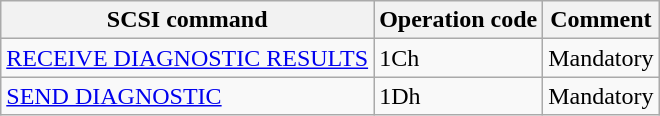<table class="wikitable">
<tr>
<th>SCSI command</th>
<th>Operation code</th>
<th>Comment</th>
</tr>
<tr>
<td><a href='#'>RECEIVE DIAGNOSTIC RESULTS</a></td>
<td>1Ch</td>
<td>Mandatory</td>
</tr>
<tr>
<td><a href='#'>SEND DIAGNOSTIC</a></td>
<td>1Dh</td>
<td>Mandatory</td>
</tr>
</table>
